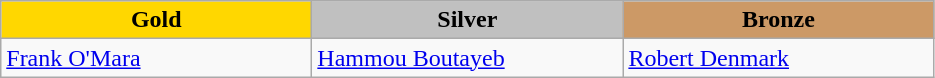<table class="wikitable" style="text-align:left">
<tr align="center">
<td width=200 bgcolor=gold><strong>Gold</strong></td>
<td width=200 bgcolor=silver><strong>Silver</strong></td>
<td width=200 bgcolor=CC9966><strong>Bronze</strong></td>
</tr>
<tr>
<td><a href='#'>Frank O'Mara</a><br><em></em></td>
<td><a href='#'>Hammou Boutayeb</a><br><em></em></td>
<td><a href='#'>Robert Denmark</a><br><em></em></td>
</tr>
</table>
